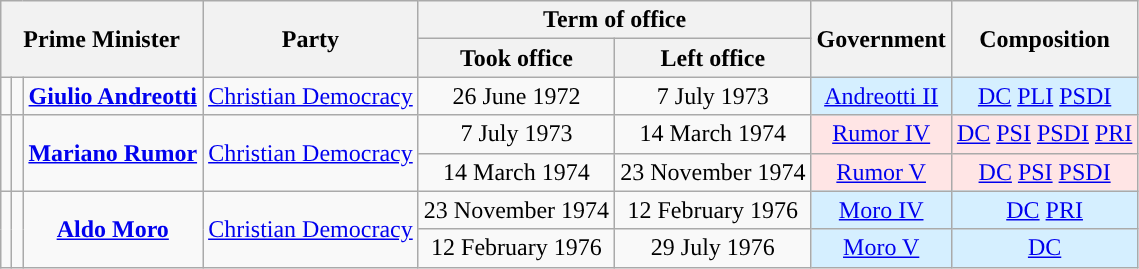<table class="wikitable" style="text-align:center">
<tr>
<th colspan=3 rowspan=2>Prime Minister</th>
<th rowspan=2>Party</th>
<th colspan=2>Term of office</th>
<th rowspan=2>Government</th>
<th rowspan=2>Composition</th>
</tr>
<tr>
<th>Took office</th>
<th>Left office</th>
</tr>
<tr>
<td style="background:"></td>
<td></td>
<td><strong><a href='#'>Giulio Andreotti</a></strong><br></td>
<td><a href='#'>Christian Democracy</a></td>
<td>26 June 1972</td>
<td>7 July 1973</td>
<td bgcolor=#D5EFFF><a href='#'>Andreotti II</a></td>
<td bgcolor=#D5EFFF><a href='#'>DC</a>  <a href='#'>PLI</a>  <a href='#'>PSDI</a><br></td>
</tr>
<tr>
<td rowspan=2 style="background:"></td>
<td rowspan=2></td>
<td rowspan=2><strong><a href='#'>Mariano Rumor</a></strong><br></td>
<td rowspan=2><a href='#'>Christian Democracy</a></td>
<td>7 July 1973</td>
<td>14 March 1974</td>
<td bgcolor=#FFE5E5><a href='#'>Rumor IV</a></td>
<td bgcolor=#FFE5E5><a href='#'>DC</a>  <a href='#'>PSI</a>  <a href='#'>PSDI</a>  <a href='#'>PRI</a><br></td>
</tr>
<tr>
<td>14 March 1974</td>
<td>23 November 1974</td>
<td bgcolor=#FFE5E5><a href='#'>Rumor V</a></td>
<td bgcolor=#FFE5E5><a href='#'>DC</a>  <a href='#'>PSI</a>  <a href='#'>PSDI</a><br></td>
</tr>
<tr>
<td rowspan=2 style="background:"></td>
<td rowspan=2></td>
<td rowspan=2><strong><a href='#'>Aldo Moro</a></strong><br></td>
<td rowspan=2><a href='#'>Christian Democracy</a></td>
<td>23 November 1974</td>
<td>12 February 1976</td>
<td bgcolor=#D5EFFF><a href='#'>Moro IV</a></td>
<td bgcolor=#D5EFFF><a href='#'>DC</a>  <a href='#'>PRI</a><br></td>
</tr>
<tr>
<td>12 February 1976</td>
<td>29 July 1976</td>
<td bgcolor=#D5EFFF><a href='#'>Moro V</a></td>
<td bgcolor=#D5EFFF><a href='#'>DC</a><br></td>
</tr>
</table>
